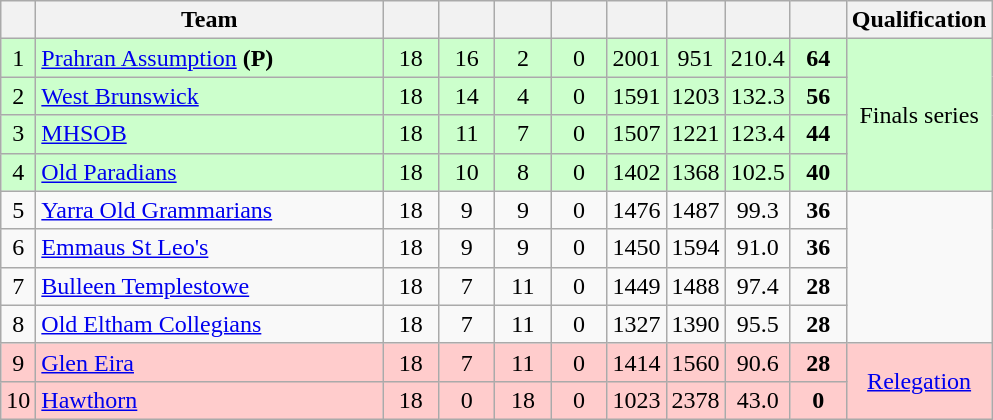<table class="wikitable" style="text-align:center; margin-bottom:0">
<tr>
<th style="width:10px"></th>
<th style="width:35%;">Team</th>
<th style="width:30px;"></th>
<th style="width:30px;"></th>
<th style="width:30px;"></th>
<th style="width:30px;"></th>
<th style="width:30px;"></th>
<th style="width:30px;"></th>
<th style="width:30px;"></th>
<th style="width:30px;"></th>
<th>Qualification</th>
</tr>
<tr style="background:#ccffcc;">
<td>1</td>
<td style="text-align:left;"><a href='#'>Prahran Assumption</a> <strong>(P)</strong></td>
<td>18</td>
<td>16</td>
<td>2</td>
<td>0</td>
<td>2001</td>
<td>951</td>
<td>210.4</td>
<td><strong>64</strong></td>
<td rowspan=4>Finals series</td>
</tr>
<tr style="background:#ccffcc;">
<td>2</td>
<td style="text-align:left;"><a href='#'>West Brunswick</a></td>
<td>18</td>
<td>14</td>
<td>4</td>
<td>0</td>
<td>1591</td>
<td>1203</td>
<td>132.3</td>
<td><strong>56</strong></td>
</tr>
<tr style="background:#ccffcc;">
<td>3</td>
<td style="text-align:left;"><a href='#'>MHSOB</a></td>
<td>18</td>
<td>11</td>
<td>7</td>
<td>0</td>
<td>1507</td>
<td>1221</td>
<td>123.4</td>
<td><strong>44</strong></td>
</tr>
<tr style="background:#ccffcc;">
<td>4</td>
<td style="text-align:left;"><a href='#'>Old Paradians</a></td>
<td>18</td>
<td>10</td>
<td>8</td>
<td>0</td>
<td>1402</td>
<td>1368</td>
<td>102.5</td>
<td><strong>40</strong></td>
</tr>
<tr>
<td>5</td>
<td style="text-align:left;"><a href='#'>Yarra Old Grammarians</a></td>
<td>18</td>
<td>9</td>
<td>9</td>
<td>0</td>
<td>1476</td>
<td>1487</td>
<td>99.3</td>
<td><strong>36</strong></td>
</tr>
<tr>
<td>6</td>
<td style="text-align:left;"><a href='#'>Emmaus St Leo's</a></td>
<td>18</td>
<td>9</td>
<td>9</td>
<td>0</td>
<td>1450</td>
<td>1594</td>
<td>91.0</td>
<td><strong>36</strong></td>
</tr>
<tr>
<td>7</td>
<td style="text-align:left;"><a href='#'>Bulleen Templestowe</a></td>
<td>18</td>
<td>7</td>
<td>11</td>
<td>0</td>
<td>1449</td>
<td>1488</td>
<td>97.4</td>
<td><strong>28</strong></td>
</tr>
<tr>
<td>8</td>
<td style="text-align:left;"><a href='#'>Old Eltham Collegians</a></td>
<td>18</td>
<td>7</td>
<td>11</td>
<td>0</td>
<td>1327</td>
<td>1390</td>
<td>95.5</td>
<td><strong>28</strong></td>
</tr>
<tr style="background:#FFCCCC;">
<td>9</td>
<td style="text-align:left;"><a href='#'>Glen Eira</a></td>
<td>18</td>
<td>7</td>
<td>11</td>
<td>0</td>
<td>1414</td>
<td>1560</td>
<td>90.6</td>
<td><strong>28</strong></td>
<td rowspan=2><a href='#'>Relegation</a></td>
</tr>
<tr style="background:#FFCCCC;">
<td>10</td>
<td style="text-align:left;"><a href='#'>Hawthorn</a></td>
<td>18</td>
<td>0</td>
<td>18</td>
<td>0</td>
<td>1023</td>
<td>2378</td>
<td>43.0</td>
<td><strong>0</strong></td>
</tr>
</table>
